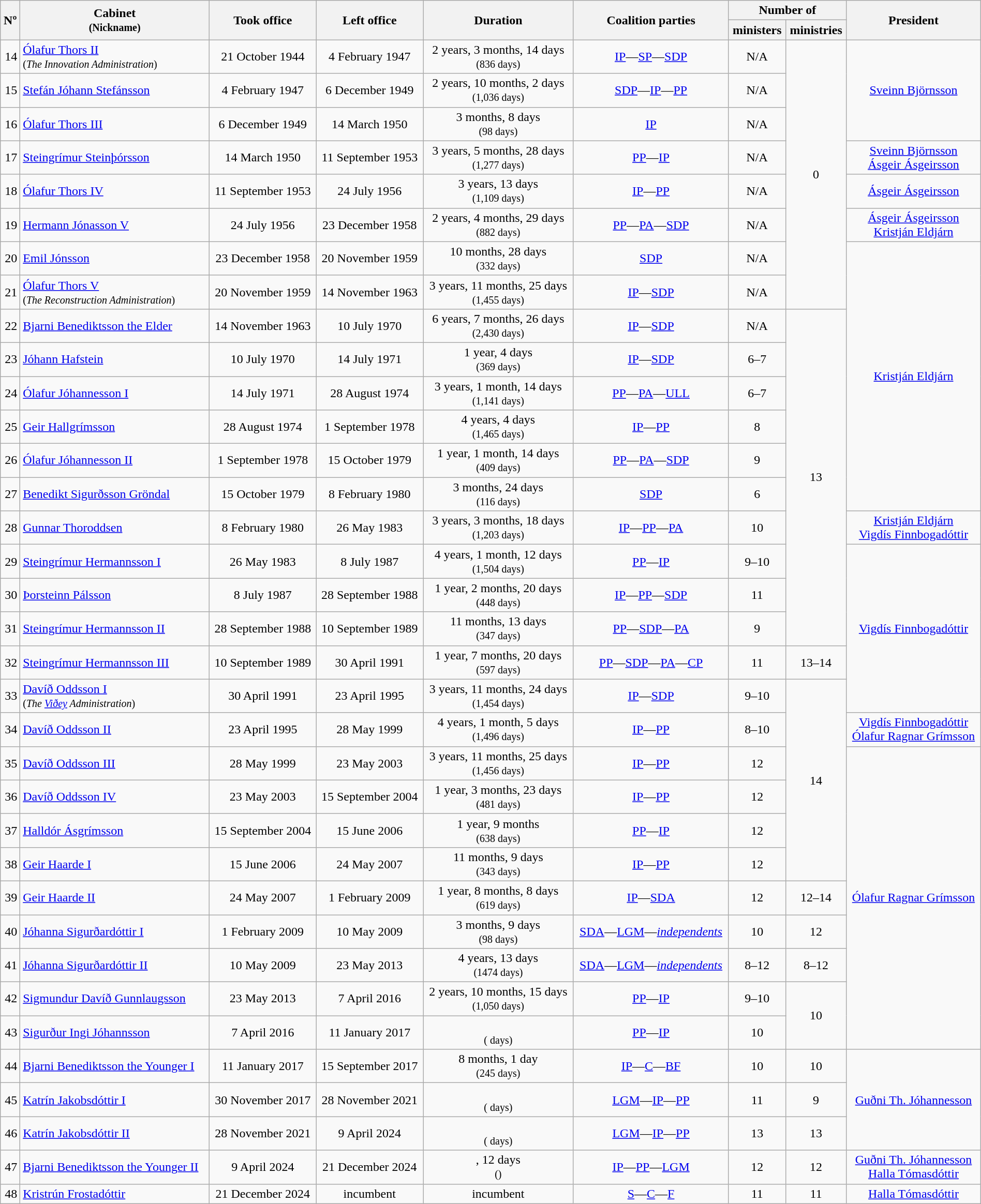<table class="wikitable" style="text-align: center; width: 100%;">
<tr>
<th rowspan="2">Nº</th>
<th rowspan="2">Cabinet<br><small>(Nickname)</small></th>
<th rowspan="2">Took office</th>
<th rowspan="2">Left office</th>
<th rowspan="2">Duration</th>
<th rowspan="2">Coalition parties</th>
<th colspan="2">Number of</th>
<th rowspan="2">President</th>
</tr>
<tr>
<th>ministers</th>
<th>ministries</th>
</tr>
<tr>
<td style="text-align: right;">14</td>
<td style="text-align: left;"><a href='#'>Ólafur Thors II</a><br><small>(<em>The Innovation Administration</em>)</small></td>
<td>21 October 1944</td>
<td>4 February 1947</td>
<td>2 years, 3 months, 14 days<br><small>(836 days)</small></td>
<td><a href='#'>IP</a>—<a href='#'>SP</a>—<a href='#'>SDP</a></td>
<td>N/A</td>
<td rowspan="8">0</td>
<td rowspan="3"><a href='#'>Sveinn Björnsson</a></td>
</tr>
<tr>
<td style="text-align: right;">15</td>
<td style="text-align: left;"><a href='#'>Stefán Jóhann Stefánsson</a></td>
<td>4 February 1947</td>
<td>6 December 1949</td>
<td>2 years, 10 months, 2 days<br><small>(1,036 days)</small></td>
<td><a href='#'>SDP</a>—<a href='#'>IP</a>—<a href='#'>PP</a></td>
<td>N/A</td>
</tr>
<tr>
<td style="text-align: right;">16</td>
<td style="text-align: left;"><a href='#'>Ólafur Thors III</a></td>
<td>6 December 1949</td>
<td>14 March 1950</td>
<td>3 months, 8 days<br><small>(98 days)</small></td>
<td><a href='#'>IP</a></td>
<td>N/A</td>
</tr>
<tr>
<td style="text-align: right;">17</td>
<td style="text-align: left;"><a href='#'>Steingrímur Steinþórsson</a></td>
<td>14 March 1950</td>
<td>11 September 1953</td>
<td>3 years, 5 months, 28 days<br><small>(1,277 days)</small></td>
<td><a href='#'>PP</a>—<a href='#'>IP</a></td>
<td>N/A</td>
<td><a href='#'>Sveinn Björnsson</a><br><a href='#'>Ásgeir Ásgeirsson</a></td>
</tr>
<tr>
<td style="text-align: right;">18</td>
<td style="text-align: left;"><a href='#'>Ólafur Thors IV</a></td>
<td>11 September 1953</td>
<td>24 July 1956</td>
<td>3 years, 13 days<br><small>(1,109 days)</small></td>
<td><a href='#'>IP</a>—<a href='#'>PP</a></td>
<td>N/A</td>
<td><a href='#'>Ásgeir Ásgeirsson</a></td>
</tr>
<tr>
<td style="text-align: right;">19</td>
<td style="text-align: left;"><a href='#'>Hermann Jónasson V</a></td>
<td>24 July 1956</td>
<td>23 December 1958</td>
<td>2 years, 4 months, 29 days<br><small>(882 days)</small></td>
<td><a href='#'>PP</a>—<a href='#'>PA</a>—<a href='#'>SDP</a></td>
<td>N/A</td>
<td><a href='#'>Ásgeir Ásgeirsson</a><br><a href='#'>Kristján Eldjárn</a></td>
</tr>
<tr>
<td style="text-align: right;">20</td>
<td style="text-align: left;"><a href='#'>Emil Jónsson</a></td>
<td>23 December 1958</td>
<td>20 November 1959</td>
<td>10 months, 28 days<br><small>(332 days)</small></td>
<td><a href='#'>SDP</a></td>
<td>N/A</td>
<td rowspan="8"><a href='#'>Kristján Eldjárn</a></td>
</tr>
<tr>
<td style="text-align: right;">21</td>
<td style="text-align: left;"><a href='#'>Ólafur Thors V</a><br><small>(<em>The Reconstruction Administration</em>)</small></td>
<td>20 November 1959</td>
<td>14 November 1963</td>
<td>3 years, 11 months, 25 days<br><small>(1,455 days)</small></td>
<td><a href='#'>IP</a>—<a href='#'>SDP</a></td>
<td>N/A</td>
</tr>
<tr>
<td style="text-align: right;">22</td>
<td style="text-align: left;"><a href='#'>Bjarni Benediktsson the Elder</a></td>
<td>14 November 1963</td>
<td>10 July 1970</td>
<td>6 years, 7 months, 26 days<br><small>(2,430 days)</small></td>
<td><a href='#'>IP</a>—<a href='#'>SDP</a></td>
<td>N/A</td>
<td rowspan="10">13</td>
</tr>
<tr>
<td style="text-align: right;">23</td>
<td style="text-align: left;"><a href='#'>Jóhann Hafstein</a></td>
<td>10 July 1970</td>
<td>14 July 1971</td>
<td>1 year, 4 days<br><small>(369 days)</small></td>
<td><a href='#'>IP</a>—<a href='#'>SDP</a></td>
<td>6–7</td>
</tr>
<tr>
<td style="text-align: right;">24</td>
<td style="text-align: left;"><a href='#'>Ólafur Jóhannesson I</a></td>
<td>14 July 1971</td>
<td>28 August 1974</td>
<td>3 years, 1 month, 14 days<br><small>(1,141 days)</small></td>
<td><a href='#'>PP</a>—<a href='#'>PA</a>—<a href='#'>ULL</a></td>
<td>6–7</td>
</tr>
<tr>
<td style="text-align: right;">25</td>
<td style="text-align: left;"><a href='#'>Geir Hallgrímsson</a></td>
<td>28 August 1974</td>
<td>1 September 1978</td>
<td>4 years, 4 days<br><small>(1,465 days)</small></td>
<td><a href='#'>IP</a>—<a href='#'>PP</a></td>
<td>8</td>
</tr>
<tr>
<td style="text-align: right;">26</td>
<td style="text-align: left;"><a href='#'>Ólafur Jóhannesson II</a></td>
<td>1 September 1978</td>
<td>15 October 1979</td>
<td>1 year, 1 month, 14 days<br><small>(409 days)</small></td>
<td><a href='#'>PP</a>—<a href='#'>PA</a>—<a href='#'>SDP</a></td>
<td>9</td>
</tr>
<tr>
<td style="text-align: right;">27</td>
<td style="text-align: left;"><a href='#'>Benedikt Sigurðsson Gröndal</a></td>
<td>15 October 1979</td>
<td>8 February 1980</td>
<td>3 months, 24 days<br><small>(116 days)</small></td>
<td><a href='#'>SDP</a></td>
<td>6</td>
</tr>
<tr>
<td style="text-align: right;">28</td>
<td style="text-align: left;"><a href='#'>Gunnar Thoroddsen</a></td>
<td>8 February 1980</td>
<td>26 May 1983</td>
<td>3 years, 3 months, 18 days<br><small>(1,203 days)</small></td>
<td><a href='#'>IP</a>—<a href='#'>PP</a>—<a href='#'>PA</a></td>
<td>10</td>
<td><a href='#'>Kristján Eldjárn</a><br><a href='#'>Vigdís Finnbogadóttir</a></td>
</tr>
<tr>
<td style="text-align: right;">29</td>
<td style="text-align: left;"><a href='#'>Steingrímur Hermannsson I</a></td>
<td>26 May 1983</td>
<td>8 July 1987</td>
<td>4 years, 1 month, 12 days<br><small>(1,504 days)</small></td>
<td><a href='#'>PP</a>—<a href='#'>IP</a></td>
<td>9–10</td>
<td rowspan="5"><a href='#'>Vigdís Finnbogadóttir</a></td>
</tr>
<tr>
<td style="text-align: right;">30</td>
<td style="text-align: left;"><a href='#'>Þorsteinn Pálsson</a></td>
<td>8 July 1987</td>
<td>28 September 1988</td>
<td>1 year, 2 months, 20 days<br><small>(448 days)</small></td>
<td><a href='#'>IP</a>—<a href='#'>PP</a>—<a href='#'>SDP</a></td>
<td>11</td>
</tr>
<tr>
<td style="text-align: right;">31</td>
<td style="text-align: left;"><a href='#'>Steingrímur Hermannsson II</a></td>
<td>28 September 1988</td>
<td>10 September 1989</td>
<td>11 months, 13 days<br><small>(347 days)</small></td>
<td><a href='#'>PP</a>—<a href='#'>SDP</a>—<a href='#'>PA</a></td>
<td>9</td>
</tr>
<tr>
<td style="text-align: right;">32</td>
<td style="text-align: left;"><a href='#'>Steingrímur Hermannsson III</a></td>
<td>10 September 1989</td>
<td>30 April 1991</td>
<td>1 year, 7 months, 20 days<br><small>(597 days)</small></td>
<td><a href='#'>PP</a>—<a href='#'>SDP</a>—<a href='#'>PA</a>—<a href='#'>CP</a></td>
<td>11</td>
<td>13–14</td>
</tr>
<tr>
<td style="text-align: right;">33</td>
<td style="text-align: left;"><a href='#'>Davíð Oddsson I</a><br><small>(<em>The <a href='#'>Viðey</a> Administration</em>)</small></td>
<td>30 April 1991</td>
<td>23 April 1995</td>
<td>3 years, 11 months, 24 days<br><small>(1,454 days)</small></td>
<td><a href='#'>IP</a>—<a href='#'>SDP</a></td>
<td>9–10</td>
<td rowspan="6">14</td>
</tr>
<tr>
<td style="text-align: right;">34</td>
<td style="text-align: left;"><a href='#'>Davíð Oddsson II</a></td>
<td>23 April 1995</td>
<td>28 May 1999</td>
<td>4 years, 1 month, 5 days<br><small>(1,496 days)</small></td>
<td><a href='#'>IP</a>—<a href='#'>PP</a></td>
<td>8–10</td>
<td><a href='#'>Vigdís Finnbogadóttir</a><br><a href='#'>Ólafur Ragnar Grímsson</a></td>
</tr>
<tr>
<td style="text-align: right;">35</td>
<td style="text-align: left;"><a href='#'>Davíð Oddsson III</a></td>
<td>28 May 1999</td>
<td>23 May 2003</td>
<td>3 years, 11 months, 25 days<br><small>(1,456 days)</small></td>
<td><a href='#'>IP</a>—<a href='#'>PP</a></td>
<td>12</td>
<td rowspan="9"><a href='#'>Ólafur Ragnar Grímsson</a></td>
</tr>
<tr>
<td style="text-align: right;">36</td>
<td style="text-align: left;"><a href='#'>Davíð Oddsson IV</a></td>
<td>23 May 2003</td>
<td>15 September 2004</td>
<td>1 year, 3 months, 23 days<br><small>(481 days)</small></td>
<td><a href='#'>IP</a>—<a href='#'>PP</a></td>
<td>12</td>
</tr>
<tr>
<td style="text-align: right;">37</td>
<td style="text-align: left;"><a href='#'>Halldór Ásgrímsson</a></td>
<td>15 September 2004</td>
<td>15 June 2006</td>
<td>1 year, 9 months<br><small>(638 days)</small></td>
<td><a href='#'>PP</a>—<a href='#'>IP</a></td>
<td>12</td>
</tr>
<tr>
<td style="text-align: right;">38</td>
<td style="text-align: left;"><a href='#'>Geir Haarde I</a></td>
<td>15 June 2006</td>
<td>24 May 2007</td>
<td>11 months, 9 days<br><small>(343 days)</small></td>
<td><a href='#'>IP</a>—<a href='#'>PP</a></td>
<td>12</td>
</tr>
<tr>
<td style="text-align: right;">39</td>
<td style="text-align: left;"><a href='#'>Geir Haarde II</a></td>
<td>24 May 2007</td>
<td>1 February 2009</td>
<td>1 year, 8 months, 8 days<br><small>(619 days)</small></td>
<td><a href='#'>IP</a>—<a href='#'>SDA</a></td>
<td>12</td>
<td>12–14</td>
</tr>
<tr>
<td style="text-align: right;">40</td>
<td style="text-align: left;"><a href='#'>Jóhanna Sigurðardóttir I</a></td>
<td>1 February 2009</td>
<td>10 May 2009</td>
<td>3 months, 9 days<br><small>(98 days)</small></td>
<td><a href='#'>SDA</a>—<a href='#'>LGM</a>—<em><a href='#'>independents</a></em></td>
<td>10</td>
<td>12</td>
</tr>
<tr>
<td style="text-align: right;">41</td>
<td style="text-align: left;"><a href='#'>Jóhanna Sigurðardóttir II</a></td>
<td>10 May 2009</td>
<td>23 May 2013</td>
<td>4 years, 13 days<br><small>(1474 days)</small></td>
<td><a href='#'>SDA</a>—<a href='#'>LGM</a>—<em><a href='#'>independents</a></em></td>
<td>8–12</td>
<td>8–12</td>
</tr>
<tr>
<td style="text-align: right;">42</td>
<td style="text-align: left;"><a href='#'>Sigmundur Davíð Gunnlaugsson</a></td>
<td>23 May 2013</td>
<td>7 April 2016</td>
<td>2 years, 10 months, 15 days<br><small>(1,050 days)</small></td>
<td><a href='#'>PP</a>—<a href='#'>IP</a></td>
<td>9–10</td>
<td rowspan="2">10</td>
</tr>
<tr>
<td style="text-align: right;">43</td>
<td style="text-align: left;"><a href='#'>Sigurður Ingi Jóhannsson</a></td>
<td>7 April 2016</td>
<td>11 January 2017</td>
<td><br><small>( days)</small></td>
<td><a href='#'>PP</a>—<a href='#'>IP</a></td>
<td>10</td>
</tr>
<tr>
<td style="text-align: right;">44</td>
<td style="text-align: left;"><a href='#'>Bjarni Benediktsson the Younger I</a></td>
<td>11 January 2017</td>
<td>15 September 2017</td>
<td>8 months, 1 day <br><small>(245 days)</small></td>
<td><a href='#'>IP</a>—<a href='#'>C</a>—<a href='#'>BF</a></td>
<td>10</td>
<td>10</td>
<td rowspan="3"><a href='#'>Guðni Th. Jóhannesson</a></td>
</tr>
<tr>
<td style="text-align: right;">45</td>
<td style="text-align: left;"><a href='#'>Katrín Jakobsdóttir I</a></td>
<td>30 November 2017</td>
<td>28 November 2021</td>
<td><br><small>( days)</small></td>
<td><a href='#'>LGM</a>—<a href='#'>IP</a>—<a href='#'>PP</a></td>
<td>11</td>
<td>9</td>
</tr>
<tr>
<td style="text-align: right;">46</td>
<td style="text-align: left;"><a href='#'>Katrín Jakobsdóttir II</a></td>
<td>28 November 2021</td>
<td>9 April 2024</td>
<td><br><small>( days)</small></td>
<td><a href='#'>LGM</a>—<a href='#'>IP</a>—<a href='#'>PP</a></td>
<td>13</td>
<td>13</td>
</tr>
<tr>
<td style="text-align: right;">47</td>
<td style="text-align: left;"><a href='#'>Bjarni Benediktsson the Younger II</a></td>
<td>9 April 2024</td>
<td>21 December 2024</td>
<td>, 12 days<br><small>()</small></td>
<td><a href='#'>IP</a>—<a href='#'>PP</a>—<a href='#'>LGM</a></td>
<td>12</td>
<td>12</td>
<td rowspan="1"><a href='#'>Guðni Th. Jóhannesson</a><br><a href='#'>Halla Tómasdóttir</a></td>
</tr>
<tr>
<td style="text-align: right;">48</td>
<td style="text-align: left;"><a href='#'>Kristrún Frostadóttir</a></td>
<td>21 December 2024</td>
<td>incumbent</td>
<td>incumbent</td>
<td><a href='#'>S</a>—<a href='#'>C</a>—<a href='#'>F</a></td>
<td>11</td>
<td>11</td>
<td><a href='#'>Halla Tómasdóttir</a></td>
</tr>
</table>
